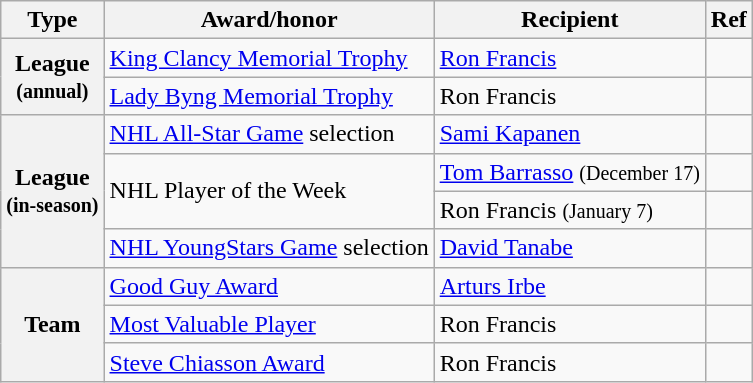<table class="wikitable">
<tr>
<th scope="col">Type</th>
<th scope="col">Award/honor</th>
<th scope="col">Recipient</th>
<th scope="col">Ref</th>
</tr>
<tr>
<th scope="row" rowspan="2">League<br><small>(annual)</small></th>
<td><a href='#'>King Clancy Memorial Trophy</a></td>
<td><a href='#'>Ron Francis</a></td>
<td></td>
</tr>
<tr>
<td><a href='#'>Lady Byng Memorial Trophy</a></td>
<td>Ron Francis</td>
<td></td>
</tr>
<tr>
<th scope="row" rowspan="4">League<br><small>(in-season)</small></th>
<td><a href='#'>NHL All-Star Game</a> selection</td>
<td><a href='#'>Sami Kapanen</a></td>
<td></td>
</tr>
<tr>
<td rowspan="2">NHL Player of the Week</td>
<td><a href='#'>Tom Barrasso</a> <small>(December 17)</small></td>
<td></td>
</tr>
<tr>
<td>Ron Francis <small>(January 7)</small></td>
<td></td>
</tr>
<tr>
<td><a href='#'>NHL YoungStars Game</a> selection</td>
<td><a href='#'>David Tanabe</a></td>
<td></td>
</tr>
<tr>
<th scope="row" rowspan="3">Team</th>
<td><a href='#'>Good Guy Award</a></td>
<td><a href='#'>Arturs Irbe</a></td>
<td></td>
</tr>
<tr>
<td><a href='#'>Most Valuable Player</a></td>
<td>Ron Francis</td>
<td></td>
</tr>
<tr>
<td><a href='#'>Steve Chiasson Award</a></td>
<td>Ron Francis</td>
<td></td>
</tr>
</table>
